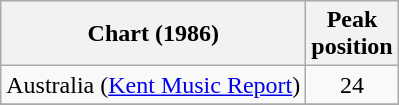<table class="wikitable sortable" style="text-align:center;">
<tr>
<th>Chart (1986)</th>
<th>Peak<br>position</th>
</tr>
<tr>
<td align="left">Australia (<a href='#'>Kent Music Report</a>)</td>
<td>24</td>
</tr>
<tr>
</tr>
</table>
